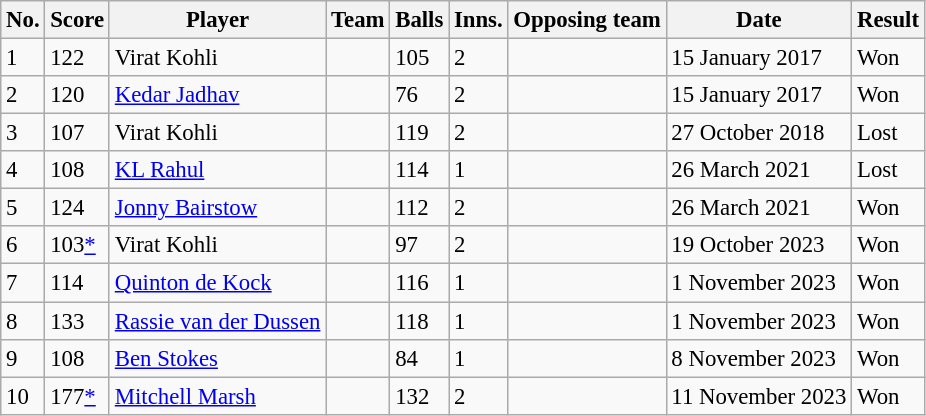<table class="wikitable sortable" style="font-size:95%">
<tr>
<th>No.</th>
<th>Score</th>
<th>Player</th>
<th>Team</th>
<th>Balls</th>
<th>Inns.</th>
<th>Opposing team</th>
<th>Date</th>
<th>Result</th>
</tr>
<tr>
<td>1</td>
<td>122</td>
<td>Virat Kohli</td>
<td></td>
<td>105</td>
<td>2</td>
<td></td>
<td>15 January 2017</td>
<td>Won</td>
</tr>
<tr>
<td>2</td>
<td>120</td>
<td><a href='#'>Kedar Jadhav</a></td>
<td></td>
<td>76</td>
<td>2</td>
<td></td>
<td>15 January 2017</td>
<td>Won</td>
</tr>
<tr>
<td>3</td>
<td>107</td>
<td>Virat Kohli</td>
<td></td>
<td>119</td>
<td>2</td>
<td></td>
<td>27 October 2018</td>
<td>Lost</td>
</tr>
<tr>
<td>4</td>
<td>108</td>
<td><a href='#'>KL Rahul</a></td>
<td></td>
<td>114</td>
<td>1</td>
<td></td>
<td>26 March 2021</td>
<td>Lost</td>
</tr>
<tr>
<td>5</td>
<td>124</td>
<td><a href='#'>Jonny Bairstow</a></td>
<td></td>
<td>112</td>
<td>2</td>
<td></td>
<td>26 March 2021</td>
<td>Won</td>
</tr>
<tr>
<td>6</td>
<td>103<a href='#'>*</a></td>
<td>Virat Kohli</td>
<td></td>
<td>97</td>
<td>2</td>
<td></td>
<td>19 October 2023</td>
<td>Won</td>
</tr>
<tr>
<td>7</td>
<td>114</td>
<td><a href='#'>Quinton de Kock</a></td>
<td></td>
<td>116</td>
<td>1</td>
<td></td>
<td>1 November 2023</td>
<td>Won</td>
</tr>
<tr>
<td>8</td>
<td>133</td>
<td><a href='#'>Rassie van der Dussen</a></td>
<td></td>
<td>118</td>
<td>1</td>
<td></td>
<td>1 November 2023</td>
<td>Won</td>
</tr>
<tr>
<td>9</td>
<td>108</td>
<td><a href='#'>Ben Stokes</a></td>
<td></td>
<td>84</td>
<td>1</td>
<td></td>
<td>8 November 2023</td>
<td>Won</td>
</tr>
<tr>
<td>10</td>
<td>177<a href='#'>*</a></td>
<td><a href='#'>Mitchell Marsh</a></td>
<td></td>
<td>132</td>
<td>2</td>
<td></td>
<td>11 November 2023</td>
<td>Won</td>
</tr>
</table>
